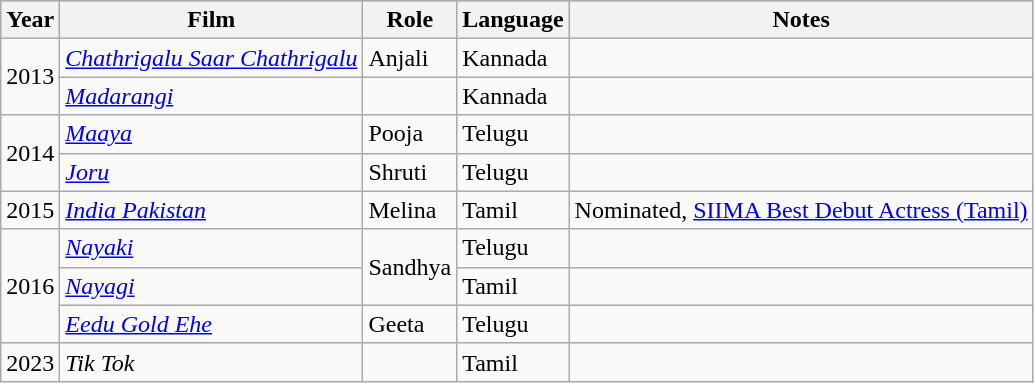<table class="wikitable sortable">
<tr style="background:#ccc; text-align:center;">
<th>Year</th>
<th>Film</th>
<th>Role</th>
<th>Language</th>
<th>Notes</th>
</tr>
<tr>
<td rowspan="2">2013</td>
<td><em><a href='#'>Chathrigalu Saar Chathrigalu</a></em></td>
<td>Anjali</td>
<td>Kannada</td>
<td></td>
</tr>
<tr>
<td><em><a href='#'>Madarangi</a></em></td>
<td></td>
<td>Kannada</td>
<td></td>
</tr>
<tr>
<td rowspan="2">2014</td>
<td><em><a href='#'>Maaya</a></em></td>
<td>Pooja</td>
<td>Telugu</td>
<td></td>
</tr>
<tr>
<td><em><a href='#'>Joru</a></em></td>
<td>Shruti</td>
<td>Telugu</td>
<td></td>
</tr>
<tr>
<td>2015</td>
<td><em><a href='#'>India Pakistan</a></em></td>
<td>Melina</td>
<td>Tamil</td>
<td>Nominated, <a href='#'>SIIMA Best Debut Actress (Tamil)</a></td>
</tr>
<tr>
<td rowspan="3">2016</td>
<td><em><a href='#'>Nayaki</a></em></td>
<td rowspan=2>Sandhya</td>
<td>Telugu</td>
<td></td>
</tr>
<tr>
<td><em><a href='#'>Nayagi</a></em></td>
<td>Tamil</td>
<td></td>
</tr>
<tr>
<td><em><a href='#'>Eedu Gold Ehe</a></em></td>
<td>Geeta</td>
<td>Telugu</td>
<td></td>
</tr>
<tr>
<td>2023</td>
<td><em>Tik Tok</em></td>
<td></td>
<td>Tamil</td>
<td></td>
</tr>
</table>
